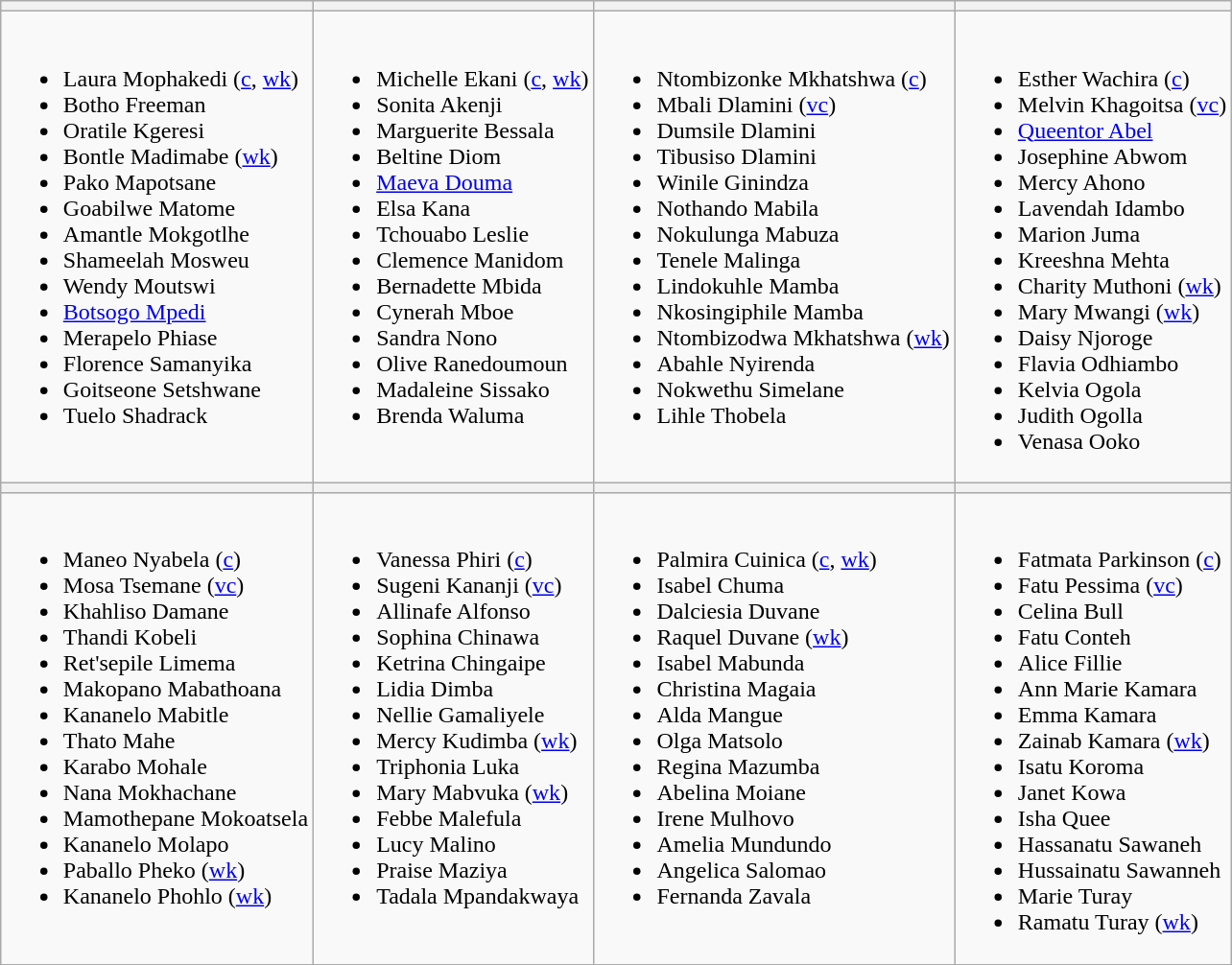<table class="wikitable" style="text-align:left; margin:auto">
<tr>
<th></th>
<th></th>
<th></th>
<th></th>
</tr>
<tr>
<td valign=top><br><ul><li>Laura Mophakedi (<a href='#'>c</a>, <a href='#'>wk</a>)</li><li>Botho Freeman</li><li>Oratile Kgeresi</li><li>Bontle Madimabe (<a href='#'>wk</a>)</li><li>Pako Mapotsane</li><li>Goabilwe Matome</li><li>Amantle Mokgotlhe</li><li>Shameelah Mosweu</li><li>Wendy Moutswi</li><li><a href='#'>Botsogo Mpedi</a></li><li>Merapelo Phiase</li><li>Florence Samanyika</li><li>Goitseone Setshwane</li><li>Tuelo Shadrack</li></ul></td>
<td valign=top><br><ul><li>Michelle Ekani (<a href='#'>c</a>, <a href='#'>wk</a>)</li><li>Sonita Akenji</li><li>Marguerite Bessala</li><li>Beltine Diom</li><li><a href='#'>Maeva Douma</a></li><li>Elsa Kana</li><li>Tchouabo Leslie</li><li>Clemence Manidom</li><li>Bernadette Mbida</li><li>Cynerah Mboe</li><li>Sandra Nono</li><li>Olive Ranedoumoun</li><li>Madaleine Sissako</li><li>Brenda Waluma</li></ul></td>
<td valign=top><br><ul><li>Ntombizonke Mkhatshwa (<a href='#'>c</a>)</li><li>Mbali Dlamini (<a href='#'>vc</a>)</li><li>Dumsile Dlamini</li><li>Tibusiso Dlamini</li><li>Winile Ginindza</li><li>Nothando Mabila</li><li>Nokulunga Mabuza</li><li>Tenele Malinga</li><li>Lindokuhle Mamba</li><li>Nkosingiphile Mamba</li><li>Ntombizodwa Mkhatshwa (<a href='#'>wk</a>)</li><li>Abahle Nyirenda</li><li>Nokwethu Simelane</li><li>Lihle Thobela</li></ul></td>
<td valign=top><br><ul><li>Esther Wachira (<a href='#'>c</a>)</li><li>Melvin Khagoitsa (<a href='#'>vc</a>)</li><li><a href='#'>Queentor Abel</a></li><li>Josephine Abwom</li><li>Mercy Ahono</li><li>Lavendah Idambo</li><li>Marion Juma</li><li>Kreeshna Mehta</li><li>Charity Muthoni (<a href='#'>wk</a>)</li><li>Mary Mwangi (<a href='#'>wk</a>)</li><li>Daisy Njoroge</li><li>Flavia Odhiambo</li><li>Kelvia Ogola</li><li>Judith Ogolla</li><li>Venasa Ooko</li></ul></td>
</tr>
<tr>
<th></th>
<th></th>
<th></th>
<th></th>
</tr>
<tr>
<td valign=top><br><ul><li>Maneo Nyabela (<a href='#'>c</a>)</li><li>Mosa Tsemane (<a href='#'>vc</a>)</li><li>Khahliso Damane</li><li>Thandi Kobeli</li><li>Ret'sepile Limema</li><li>Makopano Mabathoana</li><li>Kananelo Mabitle</li><li>Thato Mahe</li><li>Karabo Mohale</li><li>Nana Mokhachane</li><li>Mamothepane Mokoatsela</li><li>Kananelo Molapo</li><li>Paballo Pheko (<a href='#'>wk</a>)</li><li>Kananelo Phohlo (<a href='#'>wk</a>)</li></ul></td>
<td valign=top><br><ul><li>Vanessa Phiri (<a href='#'>c</a>)</li><li>Sugeni Kananji (<a href='#'>vc</a>)</li><li>Allinafe Alfonso</li><li>Sophina Chinawa</li><li>Ketrina Chingaipe</li><li>Lidia Dimba</li><li>Nellie Gamaliyele</li><li>Mercy Kudimba (<a href='#'>wk</a>)</li><li>Triphonia Luka</li><li>Mary Mabvuka (<a href='#'>wk</a>)</li><li>Febbe Malefula</li><li>Lucy Malino</li><li>Praise Maziya</li><li>Tadala Mpandakwaya</li></ul></td>
<td valign=top><br><ul><li>Palmira Cuinica (<a href='#'>c</a>, <a href='#'>wk</a>)</li><li>Isabel Chuma</li><li>Dalciesia Duvane</li><li>Raquel Duvane (<a href='#'>wk</a>)</li><li>Isabel Mabunda</li><li>Christina Magaia</li><li>Alda Mangue</li><li>Olga Matsolo</li><li>Regina Mazumba</li><li>Abelina Moiane</li><li>Irene Mulhovo</li><li>Amelia Mundundo</li><li>Angelica Salomao</li><li>Fernanda Zavala</li></ul></td>
<td valign=top><br><ul><li>Fatmata Parkinson (<a href='#'>c</a>)</li><li>Fatu Pessima (<a href='#'>vc</a>)</li><li>Celina Bull</li><li>Fatu Conteh</li><li>Alice Fillie</li><li>Ann Marie Kamara</li><li>Emma Kamara</li><li>Zainab Kamara (<a href='#'>wk</a>)</li><li>Isatu Koroma</li><li>Janet Kowa</li><li>Isha Quee</li><li>Hassanatu Sawaneh</li><li>Hussainatu Sawanneh</li><li>Marie Turay</li><li>Ramatu Turay (<a href='#'>wk</a>)</li></ul></td>
</tr>
</table>
